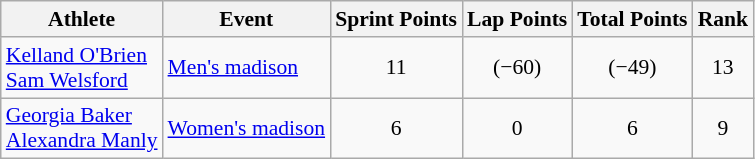<table class=wikitable style=font-size:90%;text-align:center>
<tr>
<th>Athlete</th>
<th>Event</th>
<th>Sprint Points</th>
<th>Lap Points</th>
<th>Total Points</th>
<th>Rank</th>
</tr>
<tr>
<td align=left><a href='#'>Kelland O'Brien</a><br><a href='#'>Sam Welsford</a></td>
<td align=left><a href='#'>Men's madison</a></td>
<td>11</td>
<td>(−60)</td>
<td>(−49)</td>
<td>13</td>
</tr>
<tr>
<td align=left><a href='#'>Georgia Baker</a><br><a href='#'>Alexandra Manly</a></td>
<td align=left><a href='#'>Women's madison</a></td>
<td>6</td>
<td>0</td>
<td>6</td>
<td>9</td>
</tr>
</table>
